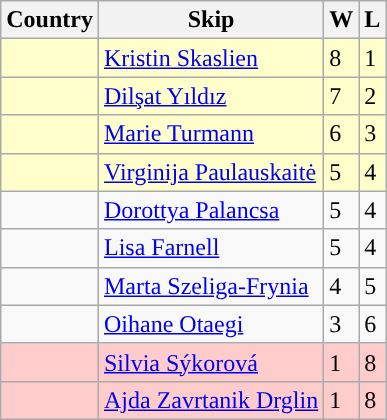<table class=wikitable>
<tr>
<th>Country</th>
<th>Skip</th>
<th>W</th>
<th>L</th>
</tr>
<tr style="background:#ffffcc;">
<td></td>
<td><a href='#'>Kristin Skaslien</a></td>
<td>8</td>
<td>1</td>
</tr>
<tr style="background:#ffffcc;">
<td></td>
<td><a href='#'>Dilşat Yıldız</a></td>
<td>7</td>
<td>2</td>
</tr>
<tr style="background:#ffffcc;">
<td></td>
<td><a href='#'>Marie Turmann</a></td>
<td>6</td>
<td>3</td>
</tr>
<tr style="background:#ffffcc;">
<td></td>
<td><a href='#'>Virginija Paulauskaitė</a></td>
<td>5</td>
<td>4</td>
</tr>
<tr>
<td></td>
<td><a href='#'>Dorottya Palancsa</a></td>
<td>5</td>
<td>4</td>
</tr>
<tr>
<td></td>
<td><a href='#'>Lisa Farnell</a></td>
<td>5</td>
<td>4</td>
</tr>
<tr>
<td></td>
<td><a href='#'>Marta Szeliga-Frynia</a></td>
<td>4</td>
<td>5</td>
</tr>
<tr>
<td></td>
<td><a href='#'>Oihane Otaegi</a></td>
<td>3</td>
<td>6</td>
</tr>
<tr bgcolor=#ffcccc>
<td></td>
<td><a href='#'>Silvia Sýkorová</a></td>
<td>1</td>
<td>8</td>
</tr>
<tr bgcolor=#ffcccc>
<td></td>
<td><a href='#'>Ajda Zavrtanik Drglin</a></td>
<td>1</td>
<td>8</td>
</tr>
</table>
